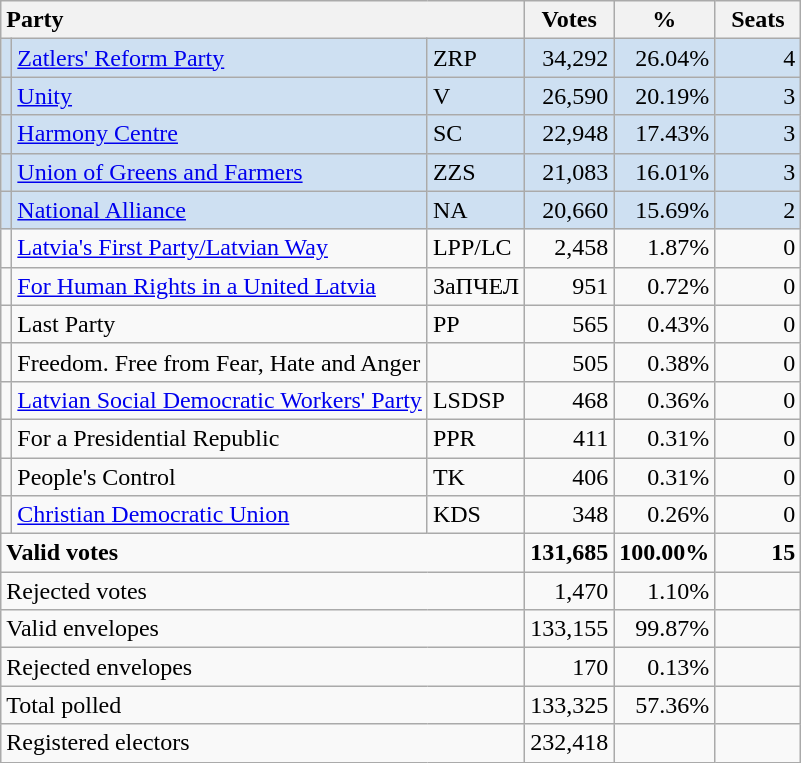<table class="wikitable" border="1" style="text-align:right;">
<tr>
<th style="text-align:left;" colspan=3>Party</th>
<th align=center width="50">Votes</th>
<th align=center width="50">%</th>
<th align=center width="50">Seats</th>
</tr>
<tr style="background:#CEE0F2;">
<td></td>
<td align=left><a href='#'>Zatlers' Reform Party</a></td>
<td align=left>ZRP</td>
<td>34,292</td>
<td>26.04%</td>
<td>4</td>
</tr>
<tr style="background:#CEE0F2;">
<td></td>
<td align=left><a href='#'>Unity</a></td>
<td align=left>V</td>
<td>26,590</td>
<td>20.19%</td>
<td>3</td>
</tr>
<tr style="background:#CEE0F2;">
<td></td>
<td align=left><a href='#'>Harmony Centre</a></td>
<td align=left>SC</td>
<td>22,948</td>
<td>17.43%</td>
<td>3</td>
</tr>
<tr style="background:#CEE0F2;">
<td></td>
<td align=left><a href='#'>Union of Greens and Farmers</a></td>
<td align=left>ZZS</td>
<td>21,083</td>
<td>16.01%</td>
<td>3</td>
</tr>
<tr style="background:#CEE0F2;">
<td></td>
<td align=left><a href='#'>National Alliance</a></td>
<td align=left>NA</td>
<td>20,660</td>
<td>15.69%</td>
<td>2</td>
</tr>
<tr>
<td></td>
<td align=left><a href='#'>Latvia's First Party/Latvian Way</a></td>
<td align=left>LPP/LC</td>
<td>2,458</td>
<td>1.87%</td>
<td>0</td>
</tr>
<tr>
<td></td>
<td align=left><a href='#'>For Human Rights in a United Latvia</a></td>
<td align=left>ЗаПЧЕЛ</td>
<td>951</td>
<td>0.72%</td>
<td>0</td>
</tr>
<tr>
<td></td>
<td align=left>Last Party</td>
<td align=left>PP</td>
<td>565</td>
<td>0.43%</td>
<td>0</td>
</tr>
<tr>
<td></td>
<td align=left>Freedom. Free from Fear, Hate and Anger</td>
<td align=left></td>
<td>505</td>
<td>0.38%</td>
<td>0</td>
</tr>
<tr>
<td></td>
<td align=left style="white-space: nowrap;"><a href='#'>Latvian Social Democratic Workers' Party</a></td>
<td align=left>LSDSP</td>
<td>468</td>
<td>0.36%</td>
<td>0</td>
</tr>
<tr>
<td></td>
<td align=left>For a Presidential Republic</td>
<td align=left>PPR</td>
<td>411</td>
<td>0.31%</td>
<td>0</td>
</tr>
<tr>
<td></td>
<td align=left>People's Control</td>
<td align=left>TK</td>
<td>406</td>
<td>0.31%</td>
<td>0</td>
</tr>
<tr>
<td></td>
<td align=left><a href='#'>Christian Democratic Union</a></td>
<td align=left>KDS</td>
<td>348</td>
<td>0.26%</td>
<td>0</td>
</tr>
<tr style="font-weight:bold">
<td align=left colspan=3>Valid votes</td>
<td>131,685</td>
<td>100.00%</td>
<td>15</td>
</tr>
<tr>
<td align=left colspan=3>Rejected votes</td>
<td>1,470</td>
<td>1.10%</td>
<td></td>
</tr>
<tr>
<td align=left colspan=3>Valid envelopes</td>
<td>133,155</td>
<td>99.87%</td>
<td></td>
</tr>
<tr>
<td align=left colspan=3>Rejected envelopes</td>
<td>170</td>
<td>0.13%</td>
<td></td>
</tr>
<tr>
<td align=left colspan=3>Total polled</td>
<td>133,325</td>
<td>57.36%</td>
<td></td>
</tr>
<tr>
<td align=left colspan=3>Registered electors</td>
<td>232,418</td>
<td></td>
<td></td>
</tr>
</table>
